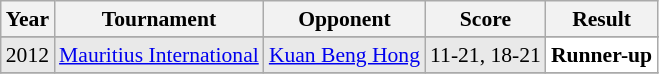<table class="sortable wikitable" style="font-size: 90%;">
<tr>
<th>Year</th>
<th>Tournament</th>
<th>Opponent</th>
<th>Score</th>
<th>Result</th>
</tr>
<tr>
</tr>
<tr style="background:#E9E9E9">
<td align="center">2012</td>
<td align="left"><a href='#'>Mauritius International</a></td>
<td align="left"> <a href='#'>Kuan Beng Hong</a></td>
<td align="left">11-21, 18-21</td>
<td style="text-align:left; background:white"> <strong>Runner-up</strong></td>
</tr>
<tr>
</tr>
</table>
